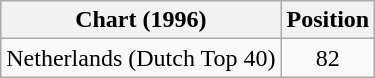<table class="wikitable">
<tr>
<th>Chart (1996)</th>
<th>Position</th>
</tr>
<tr>
<td>Netherlands (Dutch Top 40)</td>
<td align="center">82</td>
</tr>
</table>
